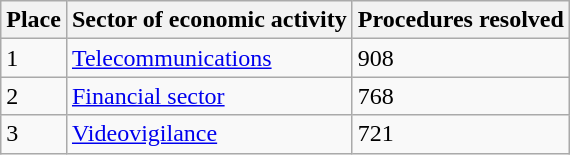<table class="wikitable col1cen col3cen">
<tr>
<th>Place</th>
<th>Sector of economic activity</th>
<th>Procedures resolved</th>
</tr>
<tr>
<td>1</td>
<td><a href='#'>Telecommunications</a></td>
<td>908</td>
</tr>
<tr>
<td>2</td>
<td><a href='#'>Financial sector</a></td>
<td>768</td>
</tr>
<tr>
<td>3</td>
<td><a href='#'>Videovigilance</a></td>
<td>721</td>
</tr>
</table>
